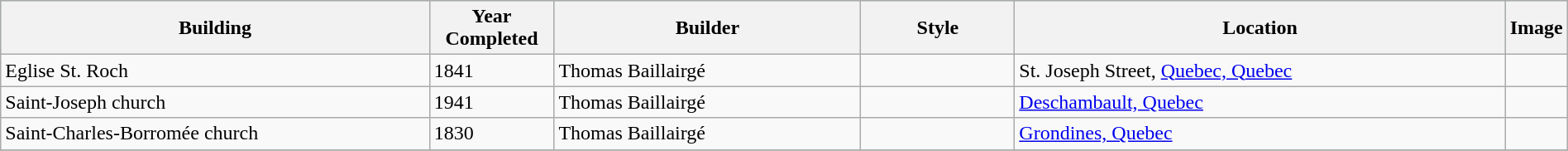<table class="wikitable" style="margin: 1em auto;">
<tr style="background:lightblue;">
<th width=28%>Building</th>
<th width=8%>Year Completed</th>
<th width=20%>Builder</th>
<th width=10%>Style</th>
<th width=32%>Location</th>
<th width=7%>Image</th>
</tr>
<tr>
<td>Eglise St. Roch</td>
<td>1841</td>
<td>Thomas Baillairgé</td>
<td></td>
<td>St. Joseph Street, <a href='#'>Quebec, Quebec</a></td>
<td></td>
</tr>
<tr>
<td>Saint-Joseph church</td>
<td>1941</td>
<td>Thomas Baillairgé</td>
<td></td>
<td><a href='#'>Deschambault, Quebec</a></td>
<td></td>
</tr>
<tr>
<td>Saint-Charles-Borromée church </td>
<td>1830</td>
<td>Thomas Baillairgé</td>
<td></td>
<td><a href='#'>Grondines, Quebec</a></td>
<td></td>
</tr>
<tr>
</tr>
</table>
